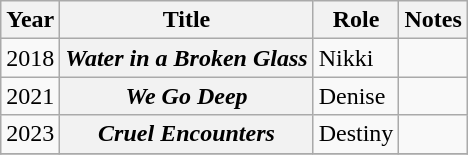<table class="wikitable plainrowheaders sortable">
<tr>
<th scope="col">Year</th>
<th scope="col">Title</th>
<th scope="col">Role</th>
<th scope="col" class="unsortable">Notes</th>
</tr>
<tr>
<td>2018</td>
<th scope="row"><em>Water in a Broken Glass</em></th>
<td>Nikki</td>
<td></td>
</tr>
<tr>
<td>2021</td>
<th scope="row"><em>We Go Deep</em></th>
<td>Denise</td>
<td></td>
</tr>
<tr>
<td>2023</td>
<th scope="row"><em>Cruel Encounters</em></th>
<td>Destiny</td>
<td></td>
</tr>
<tr>
</tr>
</table>
